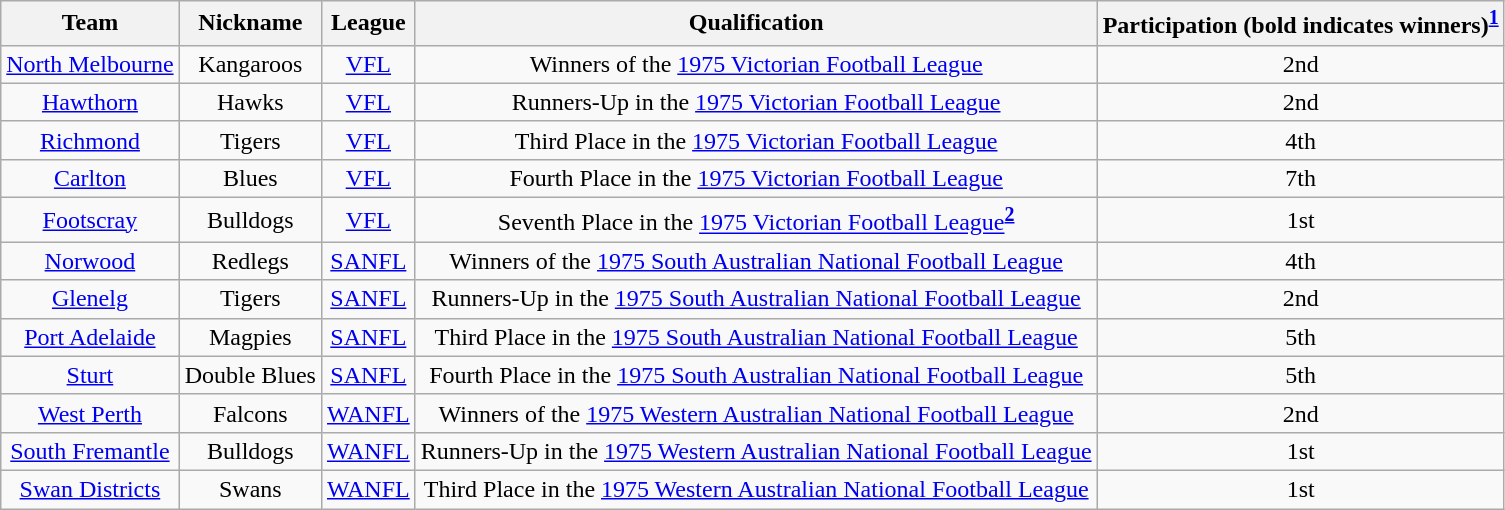<table class="wikitable" style="text-align:center">
<tr>
<th>Team</th>
<th>Nickname</th>
<th>League</th>
<th>Qualification</th>
<th>Participation (bold indicates winners)<sup><strong><a href='#'>1</a></strong></sup></th>
</tr>
<tr>
<td><a href='#'>North Melbourne</a></td>
<td>Kangaroos</td>
<td><a href='#'>VFL</a></td>
<td>Winners of the <a href='#'>1975 Victorian Football League</a></td>
<td>2nd </td>
</tr>
<tr>
<td><a href='#'>Hawthorn</a></td>
<td>Hawks</td>
<td><a href='#'>VFL</a></td>
<td>Runners-Up in the <a href='#'>1975 Victorian Football League</a></td>
<td>2nd </td>
</tr>
<tr>
<td><a href='#'>Richmond</a></td>
<td>Tigers</td>
<td><a href='#'>VFL</a></td>
<td>Third Place in the <a href='#'>1975 Victorian Football League</a></td>
<td>4th </td>
</tr>
<tr>
<td><a href='#'>Carlton</a></td>
<td>Blues</td>
<td><a href='#'>VFL</a></td>
<td>Fourth Place in the <a href='#'>1975 Victorian Football League</a></td>
<td>7th </td>
</tr>
<tr>
<td><a href='#'>Footscray</a></td>
<td>Bulldogs</td>
<td><a href='#'>VFL</a></td>
<td>Seventh Place in the <a href='#'>1975 Victorian Football League</a><sup><strong><a href='#'>2</a></strong></sup></td>
<td>1st</td>
</tr>
<tr>
<td><a href='#'>Norwood</a></td>
<td>Redlegs</td>
<td><a href='#'>SANFL</a></td>
<td>Winners of the <a href='#'>1975 South Australian National Football League</a></td>
<td>4th </td>
</tr>
<tr>
<td><a href='#'>Glenelg</a></td>
<td>Tigers</td>
<td><a href='#'>SANFL</a></td>
<td>Runners-Up in the <a href='#'>1975 South Australian National Football League</a></td>
<td>2nd </td>
</tr>
<tr>
<td><a href='#'>Port Adelaide</a></td>
<td>Magpies</td>
<td><a href='#'>SANFL</a></td>
<td>Third Place in the <a href='#'>1975 South Australian National Football League</a></td>
<td>5th </td>
</tr>
<tr>
<td><a href='#'>Sturt</a></td>
<td>Double Blues</td>
<td><a href='#'>SANFL</a></td>
<td>Fourth Place in the <a href='#'>1975 South Australian National Football League</a></td>
<td>5th </td>
</tr>
<tr>
<td><a href='#'>West Perth</a></td>
<td>Falcons</td>
<td><a href='#'>WANFL</a></td>
<td>Winners of the <a href='#'>1975 Western Australian National Football League</a></td>
<td>2nd </td>
</tr>
<tr>
<td><a href='#'>South Fremantle</a></td>
<td>Bulldogs</td>
<td><a href='#'>WANFL</a></td>
<td>Runners-Up in the <a href='#'>1975 Western Australian National Football League</a></td>
<td>1st</td>
</tr>
<tr>
<td><a href='#'>Swan Districts</a></td>
<td>Swans</td>
<td><a href='#'>WANFL</a></td>
<td>Third Place in the <a href='#'>1975 Western Australian National Football League</a></td>
<td>1st</td>
</tr>
</table>
